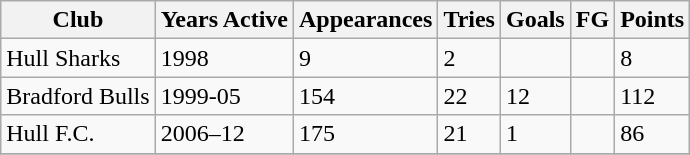<table class="wikitable" border="1">
<tr>
<th>Club</th>
<th>Years Active</th>
<th>Appearances</th>
<th>Tries</th>
<th>Goals</th>
<th>FG</th>
<th>Points</th>
</tr>
<tr>
<td>Hull Sharks</td>
<td>1998</td>
<td>9</td>
<td>2</td>
<td></td>
<td></td>
<td>8</td>
</tr>
<tr>
<td>Bradford Bulls</td>
<td>1999-05</td>
<td>154</td>
<td>22</td>
<td>12</td>
<td></td>
<td>112</td>
</tr>
<tr>
<td>Hull F.C.</td>
<td>2006–12</td>
<td>175</td>
<td>21</td>
<td>1</td>
<td></td>
<td>86</td>
</tr>
<tr>
</tr>
</table>
